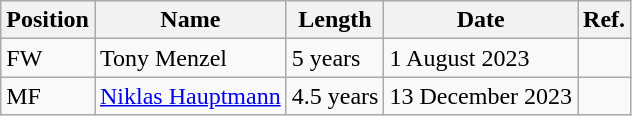<table class="wikitable">
<tr>
<th>Position</th>
<th>Name</th>
<th>Length</th>
<th>Date</th>
<th>Ref.</th>
</tr>
<tr>
<td>FW</td>
<td> Tony Menzel</td>
<td>5 years</td>
<td>1 August 2023</td>
<td></td>
</tr>
<tr>
<td>MF</td>
<td> <a href='#'>Niklas Hauptmann</a></td>
<td>4.5 years</td>
<td>13 December 2023</td>
<td></td>
</tr>
</table>
